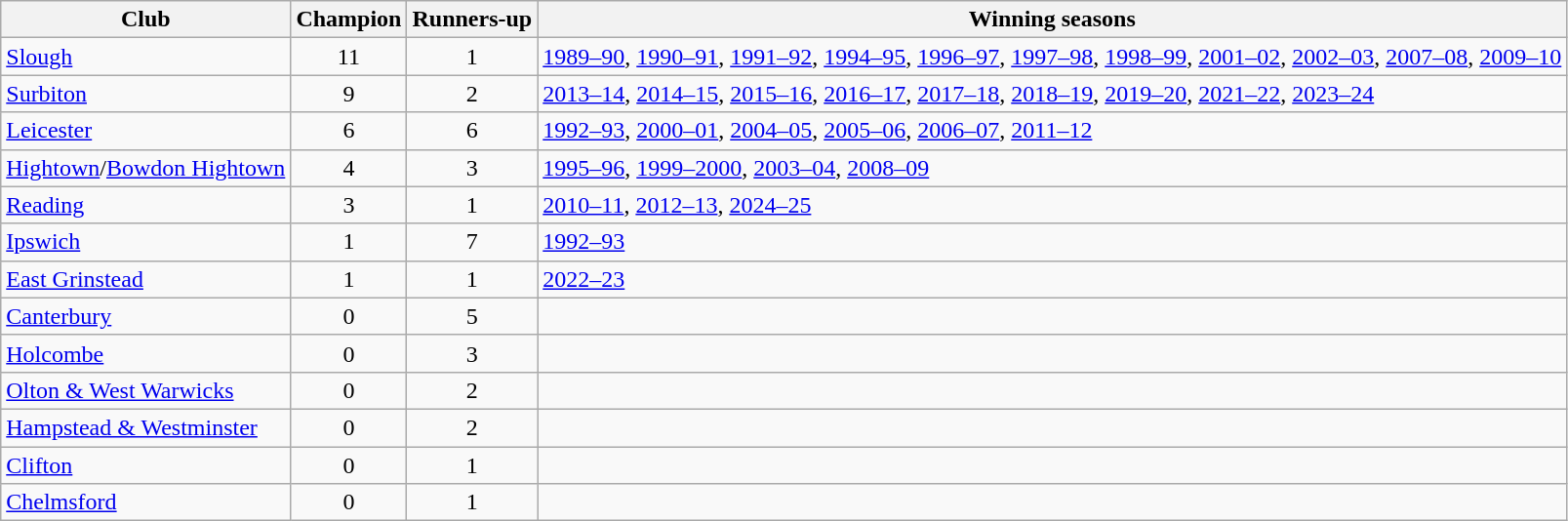<table class="wikitable sortable">
<tr>
<th>Club</th>
<th>Champion</th>
<th>Runners-up</th>
<th>Winning seasons</th>
</tr>
<tr>
<td><a href='#'>Slough</a></td>
<td align=center>11</td>
<td align=center>1</td>
<td><a href='#'>1989–90</a>, <a href='#'>1990–91</a>, <a href='#'>1991–92</a>, <a href='#'>1994–95</a>, <a href='#'>1996–97</a>, <a href='#'>1997–98</a>, <a href='#'>1998–99</a>, <a href='#'>2001–02</a>, <a href='#'>2002–03</a>, <a href='#'>2007–08</a>, <a href='#'>2009–10</a></td>
</tr>
<tr>
<td><a href='#'>Surbiton</a></td>
<td align=center>9</td>
<td align="center">2</td>
<td><a href='#'>2013–14</a>, <a href='#'>2014–15</a>, <a href='#'>2015–16</a>, <a href='#'>2016–17</a>, <a href='#'>2017–18</a>, <a href='#'>2018–19</a>, <a href='#'>2019–20</a>, <a href='#'>2021–22</a>, <a href='#'>2023–24</a></td>
</tr>
<tr>
<td><a href='#'>Leicester</a></td>
<td align=center>6</td>
<td align=center>6</td>
<td><a href='#'>1992–93</a>, <a href='#'>2000–01</a>, <a href='#'>2004–05</a>, <a href='#'>2005–06</a>, <a href='#'>2006–07</a>, <a href='#'>2011–12</a></td>
</tr>
<tr>
<td><a href='#'>Hightown</a>/<a href='#'>Bowdon Hightown</a></td>
<td align=center>4</td>
<td align=center>3</td>
<td><a href='#'>1995–96</a>, <a href='#'>1999–2000</a>, <a href='#'>2003–04</a>, <a href='#'>2008–09</a></td>
</tr>
<tr>
<td><a href='#'>Reading</a></td>
<td align=center>3</td>
<td align=center>1</td>
<td><a href='#'>2010–11</a>, <a href='#'>2012–13</a>, <a href='#'>2024–25</a></td>
</tr>
<tr>
<td><a href='#'>Ipswich</a></td>
<td align=center>1</td>
<td align=center>7</td>
<td><a href='#'>1992–93</a></td>
</tr>
<tr>
<td><a href='#'>East Grinstead</a></td>
<td align=center>1</td>
<td align=center>1</td>
<td><a href='#'>2022–23</a></td>
</tr>
<tr>
<td><a href='#'>Canterbury</a></td>
<td align=center>0</td>
<td align=center>5</td>
<td></td>
</tr>
<tr>
<td><a href='#'>Holcombe</a></td>
<td align=center>0</td>
<td align=center>3</td>
<td></td>
</tr>
<tr>
<td><a href='#'>Olton & West Warwicks</a></td>
<td align=center>0</td>
<td align=center>2</td>
<td></td>
</tr>
<tr>
<td><a href='#'>Hampstead & Westminster</a></td>
<td align=center>0</td>
<td align=center>2</td>
<td></td>
</tr>
<tr>
<td><a href='#'>Clifton</a></td>
<td align=center>0</td>
<td align=center>1</td>
<td></td>
</tr>
<tr>
<td><a href='#'>Chelmsford</a></td>
<td align=center>0</td>
<td align=center>1</td>
<td></td>
</tr>
</table>
